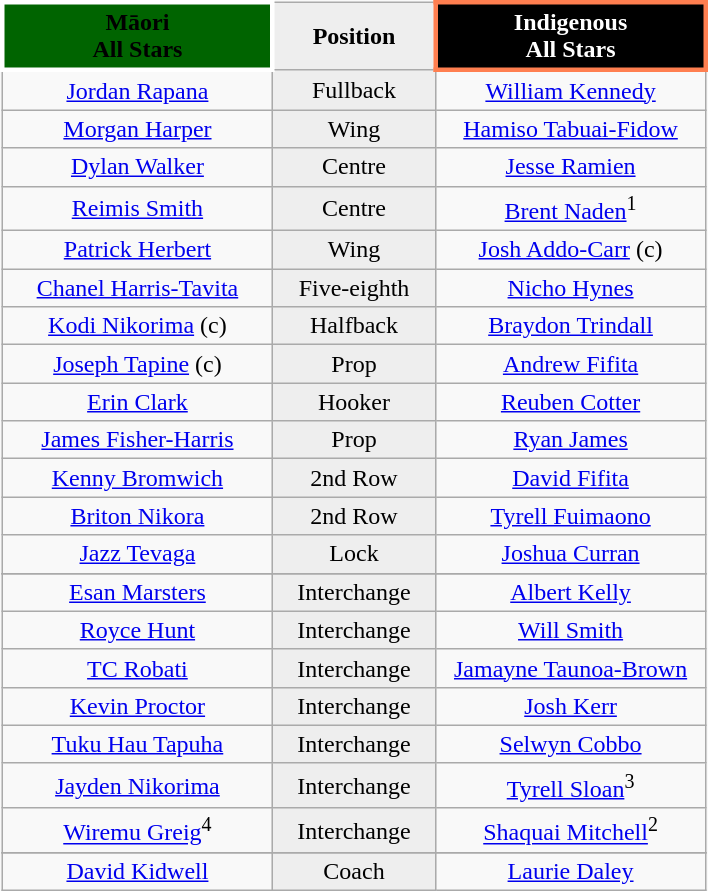<table class="wikitable" style="margin: 1em auto 1em auto">
<tr>
<th align="centre" style="width:170px; border:3px solid white; background:darkgreen; color:black">Māori<br>All Stars</th>
<th align="center" width="100" style="background: #eeeeee; color: black">Position</th>
<th align="centre" style="width:170px; border:3px solid coral; background:black; color:white">Indigenous<br>All Stars</th>
</tr>
<tr>
<td align="center"><a href='#'>Jordan Rapana</a> </td>
<td align="center" style="background: #eeeeee">Fullback</td>
<td align="center"> <a href='#'>William Kennedy</a></td>
</tr>
<tr>
<td align="center"><a href='#'>Morgan Harper</a> </td>
<td align="center" style="background: #eeeeee">Wing</td>
<td align="center"> <a href='#'>Hamiso Tabuai-Fidow</a></td>
</tr>
<tr>
<td align="center"><a href='#'>Dylan Walker</a> </td>
<td align="center" style="background: #eeeeee">Centre</td>
<td align="center"> <a href='#'>Jesse Ramien</a></td>
</tr>
<tr>
<td align="center"><a href='#'>Reimis Smith</a> </td>
<td align="center" style="background: #eeeeee">Centre</td>
<td align="center"> <a href='#'>Brent Naden</a><sup>1</sup></td>
</tr>
<tr>
<td align="center"><a href='#'>Patrick Herbert</a> </td>
<td align="center" style="background: #eeeeee">Wing</td>
<td align="center"> <a href='#'>Josh Addo-Carr</a> (c)</td>
</tr>
<tr>
<td align="center"><a href='#'>Chanel Harris-Tavita</a> </td>
<td align="center" style="background: #eeeeee">Five-eighth</td>
<td align="center"> <a href='#'>Nicho Hynes</a></td>
</tr>
<tr>
<td align="center"><a href='#'>Kodi Nikorima</a> (c) </td>
<td align="center" style="background: #eeeeee">Halfback</td>
<td align="center"> <a href='#'>Braydon Trindall</a></td>
</tr>
<tr>
<td align="center"><a href='#'>Joseph Tapine</a> (c) </td>
<td align="center" style="background: #eeeeee">Prop</td>
<td align="center"> <a href='#'>Andrew Fifita</a></td>
</tr>
<tr>
<td align="center"><a href='#'>Erin Clark</a> </td>
<td align="center" style="background: #eeeeee">Hooker</td>
<td align="center"> <a href='#'>Reuben Cotter</a></td>
</tr>
<tr>
<td align="center"><a href='#'>James Fisher-Harris</a> </td>
<td align="center" style="background: #eeeeee">Prop</td>
<td align="center"> <a href='#'>Ryan James</a></td>
</tr>
<tr>
<td align="center"><a href='#'>Kenny Bromwich</a> </td>
<td align="center" style="background: #eeeeee">2nd Row</td>
<td align="center"> <a href='#'>David Fifita</a></td>
</tr>
<tr>
<td align="center"><a href='#'>Briton Nikora</a> </td>
<td align="center" style="background: #eeeeee">2nd Row</td>
<td align="center"> <a href='#'>Tyrell Fuimaono</a></td>
</tr>
<tr>
<td align="center"><a href='#'>Jazz Tevaga</a> </td>
<td align="center" style="background: #eeeeee">Lock</td>
<td align="center"> <a href='#'>Joshua Curran</a></td>
</tr>
<tr>
</tr>
<tr>
<td align="center"><a href='#'>Esan Marsters</a> </td>
<td align="center" style="background: #eeeeee">Interchange</td>
<td align="center"> <a href='#'>Albert Kelly</a></td>
</tr>
<tr>
<td align="center"><a href='#'>Royce Hunt</a> </td>
<td align="center" style="background: #eeeeee">Interchange</td>
<td align="center"> <a href='#'>Will Smith</a></td>
</tr>
<tr>
<td align="center"><a href='#'>TC Robati</a> </td>
<td align="center" style="background: #eeeeee">Interchange</td>
<td align="center"> <a href='#'>Jamayne Taunoa-Brown</a></td>
</tr>
<tr>
<td align="center"><a href='#'>Kevin Proctor</a> </td>
<td align="center" style="background: #eeeeee">Interchange</td>
<td align="center"> <a href='#'>Josh Kerr</a></td>
</tr>
<tr>
<td align="center"><a href='#'>Tuku Hau Tapuha</a> </td>
<td align="center" style="background: #eeeeee">Interchange</td>
<td align="center"> <a href='#'>Selwyn Cobbo</a></td>
</tr>
<tr>
<td align="center"><a href='#'>Jayden Nikorima</a> </td>
<td align="center" style="background: #eeeeee">Interchange</td>
<td align="center"> <a href='#'>Tyrell Sloan</a><sup>3</sup></td>
</tr>
<tr>
<td align="center"><a href='#'>Wiremu Greig</a><sup>4</sup> </td>
<td align="center" style="background: #eeeeee">Interchange</td>
<td align="center"> <a href='#'>Shaquai Mitchell</a><sup>2</sup></td>
</tr>
<tr>
</tr>
<tr>
<td align="center"><a href='#'>David Kidwell</a></td>
<td align="center" style="background: #eeeeee">Coach</td>
<td align="center"><a href='#'>Laurie Daley</a></td>
</tr>
</table>
